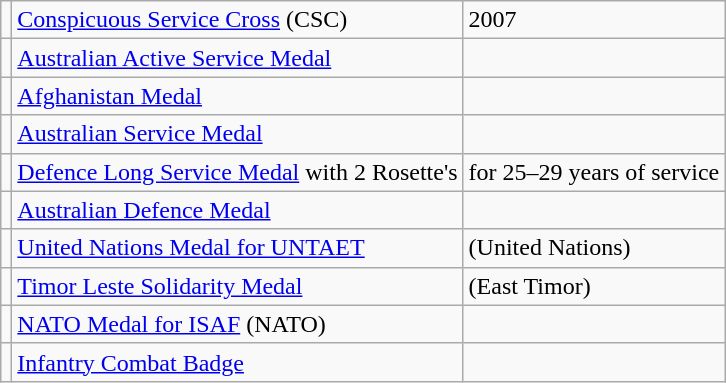<table class="wikitable">
<tr>
<td></td>
<td><a href='#'>Conspicuous Service Cross</a> (CSC)</td>
<td>2007</td>
</tr>
<tr>
<td></td>
<td><a href='#'>Australian Active Service Medal</a></td>
<td></td>
</tr>
<tr>
<td></td>
<td><a href='#'>Afghanistan Medal</a></td>
<td></td>
</tr>
<tr>
<td></td>
<td><a href='#'>Australian Service Medal</a></td>
<td></td>
</tr>
<tr>
<td></td>
<td><a href='#'>Defence Long Service Medal</a> with 2 Rosette's</td>
<td>for 25–29 years of service</td>
</tr>
<tr>
<td></td>
<td><a href='#'>Australian Defence Medal</a></td>
<td></td>
</tr>
<tr>
<td></td>
<td><a href='#'>United Nations Medal for UNTAET</a></td>
<td>(United Nations)</td>
</tr>
<tr>
<td></td>
<td><a href='#'>Timor Leste Solidarity Medal</a></td>
<td>(East Timor)</td>
</tr>
<tr>
<td></td>
<td><a href='#'>NATO Medal for ISAF</a> (NATO)</td>
<td></td>
</tr>
<tr>
<td></td>
<td><a href='#'>Infantry Combat Badge</a></td>
<td></td>
</tr>
</table>
